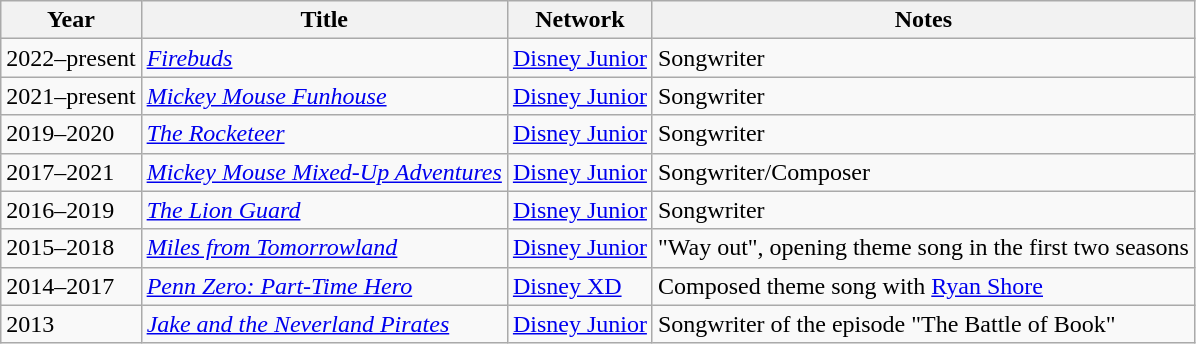<table class="wikitable sortable">
<tr>
<th>Year</th>
<th>Title</th>
<th>Network</th>
<th>Notes</th>
</tr>
<tr>
<td>2022–present</td>
<td><em><a href='#'>Firebuds</a></em></td>
<td><a href='#'>Disney Junior</a></td>
<td>Songwriter</td>
</tr>
<tr>
<td>2021–present</td>
<td><em><a href='#'>Mickey Mouse Funhouse</a></em></td>
<td><a href='#'>Disney Junior</a></td>
<td>Songwriter</td>
</tr>
<tr>
<td>2019–2020</td>
<td><em><a href='#'>The Rocketeer</a></em></td>
<td><a href='#'>Disney Junior</a></td>
<td>Songwriter</td>
</tr>
<tr>
<td>2017–2021</td>
<td><em><a href='#'>Mickey Mouse Mixed-Up Adventures</a></em></td>
<td><a href='#'>Disney Junior</a></td>
<td>Songwriter/Composer</td>
</tr>
<tr>
<td>2016–2019</td>
<td><em><a href='#'>The Lion Guard</a></em></td>
<td><a href='#'>Disney Junior</a></td>
<td>Songwriter</td>
</tr>
<tr>
<td>2015–2018</td>
<td><em><a href='#'>Miles from Tomorrowland</a></em></td>
<td><a href='#'>Disney Junior</a></td>
<td>"Way out", opening theme song in the first two seasons</td>
</tr>
<tr>
<td>2014–2017</td>
<td><em><a href='#'>Penn Zero: Part-Time Hero</a></em></td>
<td><a href='#'>Disney XD</a></td>
<td>Composed theme song with <a href='#'>Ryan Shore</a></td>
</tr>
<tr>
<td>2013</td>
<td><em><a href='#'>Jake and the Neverland Pirates</a></em></td>
<td><a href='#'>Disney Junior</a></td>
<td>Songwriter of the episode "The Battle of Book"</td>
</tr>
</table>
